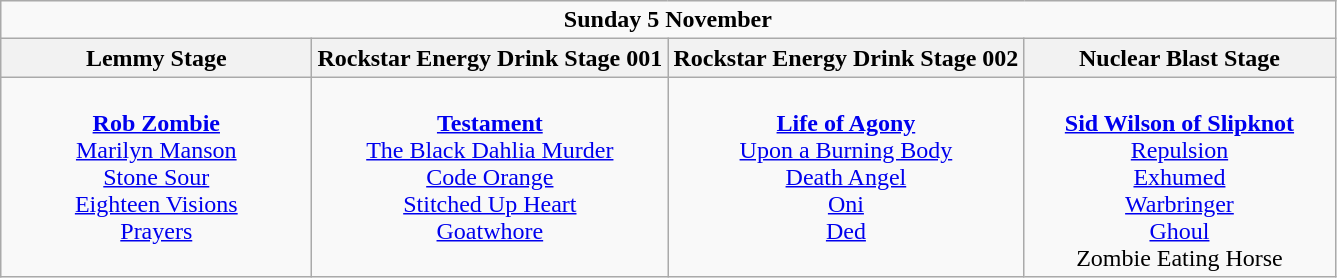<table class="wikitable">
<tr>
<td colspan="4" style="text-align:center;"><strong>Sunday 5 November</strong></td>
</tr>
<tr>
<th>Lemmy Stage</th>
<th>Rockstar Energy Drink Stage 001</th>
<th>Rockstar Energy Drink Stage 002</th>
<th>Nuclear Blast Stage</th>
</tr>
<tr>
<td style="text-align:center; vertical-align:top; width:200px;"><br><strong><a href='#'>Rob Zombie</a></strong><br>
<a href='#'>Marilyn Manson</a><br>
<a href='#'>Stone Sour</a><br>
<a href='#'>Eighteen Visions</a><br>
<a href='#'>Prayers</a><br></td>
<td style="text-align:center; vertical-align:top; width:230px;"><br><strong><a href='#'>Testament</a></strong><br>
<a href='#'>The Black Dahlia Murder</a><br>
<a href='#'>Code Orange</a><br>
<a href='#'>Stitched Up Heart</a><br>
<a href='#'>Goatwhore</a><br></td>
<td style="text-align:center; vertical-align:top; width:230px;"><br><strong><a href='#'>Life of Agony</a></strong><br>
<a href='#'>Upon a Burning Body</a><br>
<a href='#'>Death Angel</a><br>
<a href='#'>Oni</a><br>
<a href='#'>Ded</a><br></td>
<td style="text-align:center; vertical-align:top; width:200px;"><br><strong><a href='#'> Sid Wilson of Slipknot</a></strong><br>
<a href='#'>Repulsion</a><br>
<a href='#'>Exhumed</a><br>
<a href='#'>Warbringer</a><br>
<a href='#'>Ghoul</a><br>
Zombie Eating Horse<br></td>
</tr>
</table>
